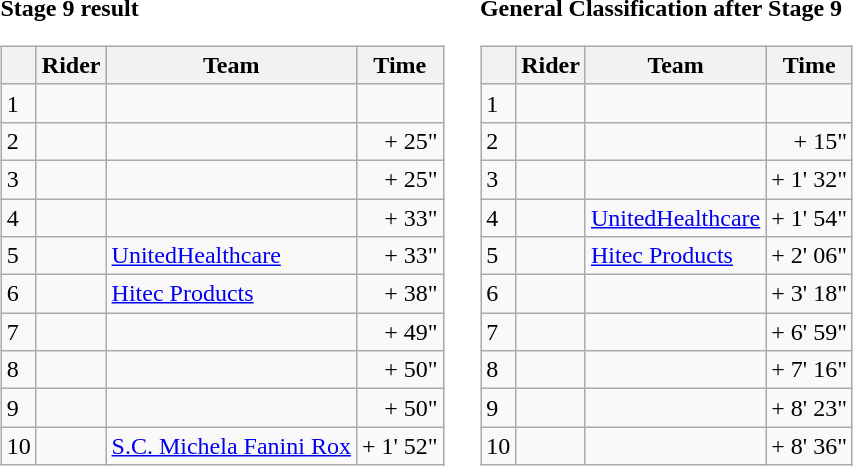<table>
<tr>
<td><strong>Stage 9 result</strong><br><table class="wikitable">
<tr>
<th></th>
<th>Rider</th>
<th>Team</th>
<th>Time</th>
</tr>
<tr>
<td>1</td>
<td></td>
<td></td>
<td align="right"></td>
</tr>
<tr>
<td>2</td>
<td></td>
<td></td>
<td align="right">+ 25"</td>
</tr>
<tr>
<td>3</td>
<td></td>
<td></td>
<td align="right">+ 25"</td>
</tr>
<tr>
<td>4</td>
<td></td>
<td></td>
<td align="right">+ 33"</td>
</tr>
<tr>
<td>5</td>
<td></td>
<td><a href='#'>UnitedHealthcare</a></td>
<td align="right">+ 33"</td>
</tr>
<tr>
<td>6</td>
<td></td>
<td><a href='#'>Hitec Products</a></td>
<td align="right">+ 38"</td>
</tr>
<tr>
<td>7</td>
<td></td>
<td></td>
<td align="right">+ 49"</td>
</tr>
<tr>
<td>8</td>
<td></td>
<td></td>
<td align="right">+ 50"</td>
</tr>
<tr>
<td>9</td>
<td></td>
<td></td>
<td align="right">+ 50"</td>
</tr>
<tr>
<td>10</td>
<td></td>
<td><a href='#'>S.C. Michela Fanini Rox</a></td>
<td align="right">+ 1' 52"</td>
</tr>
</table>
</td>
<td></td>
<td><strong>General Classification after Stage 9</strong><br><table class="wikitable">
<tr>
<th></th>
<th>Rider</th>
<th>Team</th>
<th>Time</th>
</tr>
<tr>
<td>1</td>
<td> </td>
<td></td>
<td align="right"></td>
</tr>
<tr>
<td>2</td>
<td></td>
<td></td>
<td align="right">+ 15"</td>
</tr>
<tr>
<td>3</td>
<td></td>
<td></td>
<td align="right">+ 1' 32"</td>
</tr>
<tr>
<td>4</td>
<td></td>
<td><a href='#'>UnitedHealthcare</a></td>
<td align="right">+ 1' 54"</td>
</tr>
<tr>
<td>5</td>
<td></td>
<td><a href='#'>Hitec Products</a></td>
<td align="right">+ 2' 06"</td>
</tr>
<tr>
<td>6</td>
<td></td>
<td></td>
<td align="right">+ 3' 18"</td>
</tr>
<tr>
<td>7</td>
<td></td>
<td></td>
<td align="right">+ 6' 59"</td>
</tr>
<tr>
<td>8</td>
<td></td>
<td></td>
<td align="right">+ 7' 16"</td>
</tr>
<tr>
<td>9</td>
<td></td>
<td></td>
<td align="right">+ 8' 23"</td>
</tr>
<tr>
<td>10</td>
<td></td>
<td></td>
<td align="right">+ 8' 36"</td>
</tr>
</table>
</td>
</tr>
</table>
